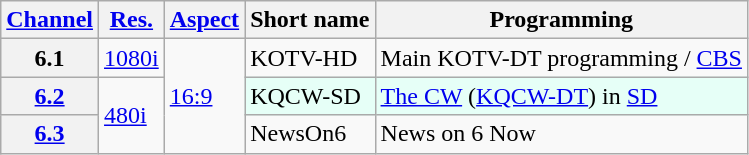<table class="wikitable">
<tr>
<th scope = "col"><a href='#'>Channel</a></th>
<th scope = "col"><a href='#'>Res.</a></th>
<th scope = "col"><a href='#'>Aspect</a></th>
<th scope = "col">Short name</th>
<th scope = "col">Programming</th>
</tr>
<tr>
<th scope = "row">6.1</th>
<td><a href='#'>1080i</a></td>
<td rowspan="3"><a href='#'>16:9</a></td>
<td>KOTV-HD</td>
<td>Main KOTV-DT programming / <a href='#'>CBS</a></td>
</tr>
<tr>
<th scope = "row"><a href='#'>6.2</a></th>
<td rowspan="2"><a href='#'>480i</a></td>
<td style="background-color: #E6FFF7;">KQCW-SD</td>
<td style="background-color: #E6FFF7;"><a href='#'>The CW</a> (<a href='#'>KQCW-DT</a>) in <a href='#'>SD</a></td>
</tr>
<tr>
<th scope = "row"><a href='#'>6.3</a></th>
<td>NewsOn6</td>
<td>News on 6 Now</td>
</tr>
</table>
